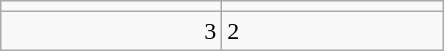<table class="wikitable">
<tr>
<td align="center" width="140"></td>
<td align="center" width="140"></td>
</tr>
<tr>
<td align="right">3</td>
<td>2</td>
</tr>
</table>
